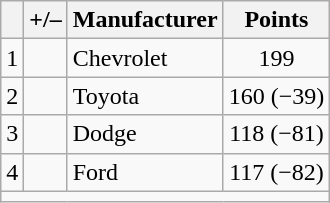<table class="wikitable">
<tr>
<th scope="col"></th>
<th scope="col">+/–</th>
<th scope="col">Manufacturer</th>
<th scope="col">Points</th>
</tr>
<tr>
<td>1</td>
<td align="left"></td>
<td>Chevrolet</td>
<td style="text-align:center;">199</td>
</tr>
<tr>
<td>2</td>
<td align="left"></td>
<td>Toyota</td>
<td style="text-align:center;">160 (−39)</td>
</tr>
<tr>
<td>3</td>
<td align="left"></td>
<td>Dodge</td>
<td style="text-align:center;">118 (−81)</td>
</tr>
<tr>
<td>4</td>
<td align="left"></td>
<td>Ford</td>
<td style="text-align:center;">117 (−82)</td>
</tr>
<tr class="sortbottom">
<td colspan="9"></td>
</tr>
</table>
